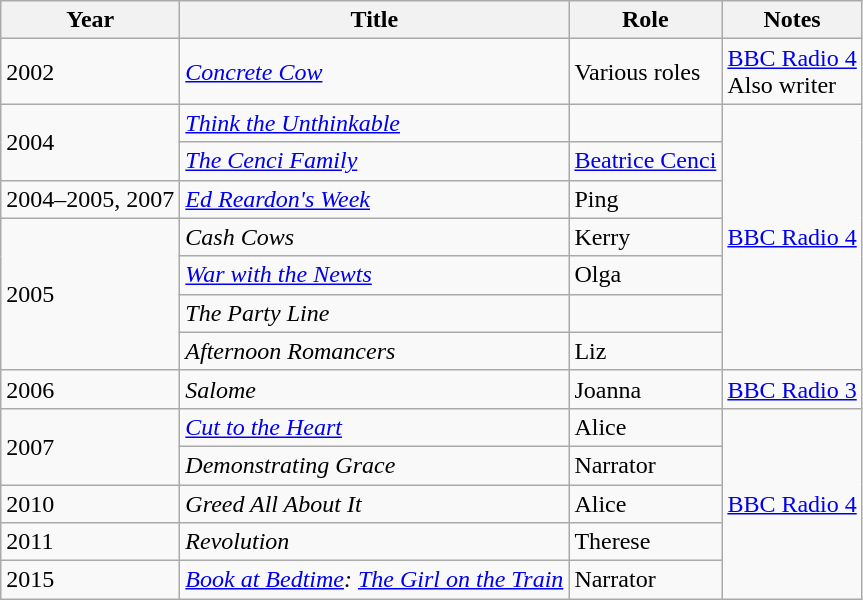<table class="wikitable sortable">
<tr>
<th>Year</th>
<th>Title</th>
<th>Role</th>
<th>Notes</th>
</tr>
<tr>
<td>2002</td>
<td><em><a href='#'>Concrete Cow</a></em></td>
<td>Various roles</td>
<td><a href='#'>BBC Radio 4</a> <br> Also writer</td>
</tr>
<tr>
<td rowspan="2">2004</td>
<td><em><a href='#'>Think the Unthinkable</a></em></td>
<td></td>
<td rowspan="7"><a href='#'>BBC Radio 4</a></td>
</tr>
<tr>
<td><em><a href='#'>The Cenci Family</a></em></td>
<td><a href='#'>Beatrice Cenci</a></td>
</tr>
<tr>
<td>2004–2005, 2007</td>
<td><em><a href='#'>Ed Reardon's Week</a></em></td>
<td>Ping</td>
</tr>
<tr>
<td rowspan="4">2005</td>
<td><em>Cash Cows</em></td>
<td>Kerry</td>
</tr>
<tr>
<td><em><a href='#'>War with the Newts</a></em></td>
<td>Olga</td>
</tr>
<tr>
<td><em>The Party Line</em></td>
<td></td>
</tr>
<tr>
<td><em>Afternoon Romancers</em></td>
<td>Liz</td>
</tr>
<tr>
<td>2006</td>
<td><em>Salome</em></td>
<td>Joanna</td>
<td><a href='#'>BBC Radio 3</a></td>
</tr>
<tr>
<td rowspan="2">2007</td>
<td><em><a href='#'>Cut to the Heart</a></em></td>
<td>Alice</td>
<td rowspan="5"><a href='#'>BBC Radio 4</a></td>
</tr>
<tr>
<td><em>Demonstrating Grace</em></td>
<td>Narrator</td>
</tr>
<tr>
<td>2010</td>
<td><em>Greed All About It</em></td>
<td>Alice</td>
</tr>
<tr>
<td>2011</td>
<td><em>Revolution</em></td>
<td>Therese</td>
</tr>
<tr>
<td>2015</td>
<td><em><a href='#'>Book at Bedtime</a>: <a href='#'>The Girl on the Train</a></em></td>
<td>Narrator</td>
</tr>
</table>
